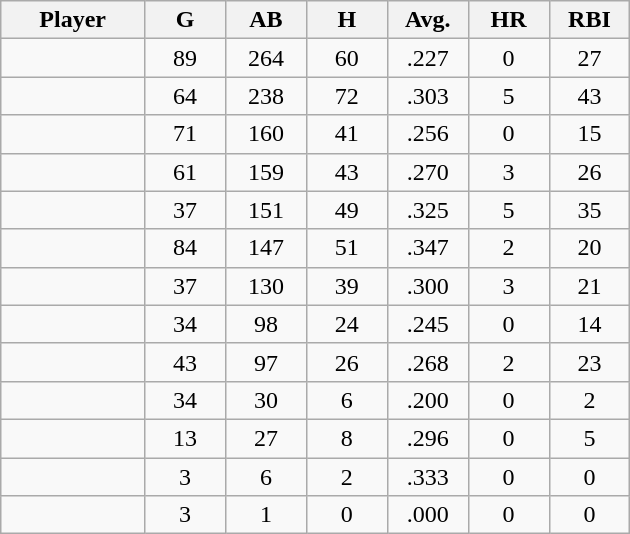<table class="wikitable sortable">
<tr>
<th bgcolor="#DDDDFF" width="16%">Player</th>
<th bgcolor="#DDDDFF" width="9%">G</th>
<th bgcolor="#DDDDFF" width="9%">AB</th>
<th bgcolor="#DDDDFF" width="9%">H</th>
<th bgcolor="#DDDDFF" width="9%">Avg.</th>
<th bgcolor="#DDDDFF" width="9%">HR</th>
<th bgcolor="#DDDDFF" width="9%">RBI</th>
</tr>
<tr align="center">
<td></td>
<td>89</td>
<td>264</td>
<td>60</td>
<td>.227</td>
<td>0</td>
<td>27</td>
</tr>
<tr align="center">
<td></td>
<td>64</td>
<td>238</td>
<td>72</td>
<td>.303</td>
<td>5</td>
<td>43</td>
</tr>
<tr align='center'>
<td></td>
<td>71</td>
<td>160</td>
<td>41</td>
<td>.256</td>
<td>0</td>
<td>15</td>
</tr>
<tr align="center">
<td></td>
<td>61</td>
<td>159</td>
<td>43</td>
<td>.270</td>
<td>3</td>
<td>26</td>
</tr>
<tr align="center">
<td></td>
<td>37</td>
<td>151</td>
<td>49</td>
<td>.325</td>
<td>5</td>
<td>35</td>
</tr>
<tr align="center">
<td></td>
<td>84</td>
<td>147</td>
<td>51</td>
<td>.347</td>
<td>2</td>
<td>20</td>
</tr>
<tr align="center">
<td></td>
<td>37</td>
<td>130</td>
<td>39</td>
<td>.300</td>
<td>3</td>
<td>21</td>
</tr>
<tr align="center">
<td></td>
<td>34</td>
<td>98</td>
<td>24</td>
<td>.245</td>
<td>0</td>
<td>14</td>
</tr>
<tr align="center">
<td></td>
<td>43</td>
<td>97</td>
<td>26</td>
<td>.268</td>
<td>2</td>
<td>23</td>
</tr>
<tr align="center">
<td></td>
<td>34</td>
<td>30</td>
<td>6</td>
<td>.200</td>
<td>0</td>
<td>2</td>
</tr>
<tr align="center">
<td></td>
<td>13</td>
<td>27</td>
<td>8</td>
<td>.296</td>
<td>0</td>
<td>5</td>
</tr>
<tr align="center">
<td></td>
<td>3</td>
<td>6</td>
<td>2</td>
<td>.333</td>
<td>0</td>
<td>0</td>
</tr>
<tr align="center">
<td></td>
<td>3</td>
<td>1</td>
<td>0</td>
<td>.000</td>
<td>0</td>
<td>0</td>
</tr>
</table>
